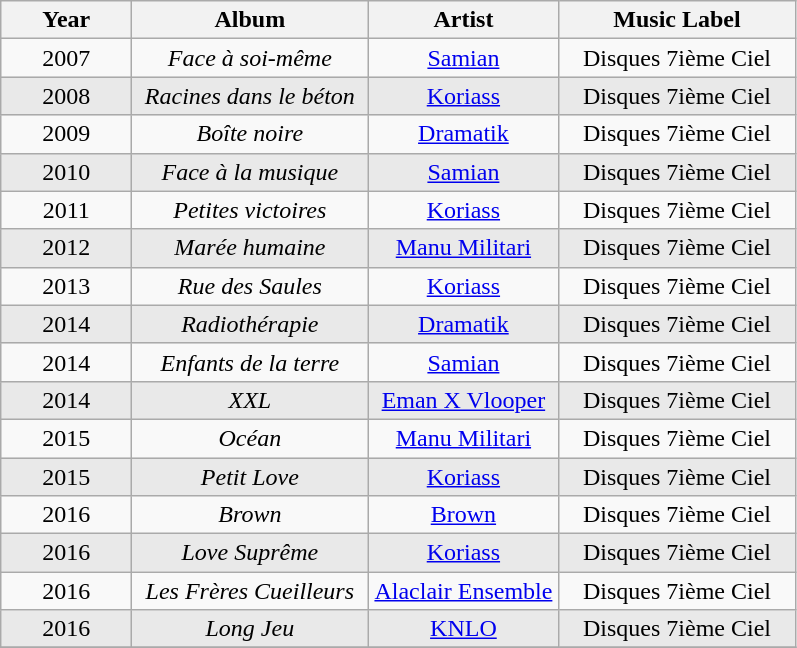<table class="wikitable">
<tr>
<th scope="col" width="80">Year</th>
<th scope="col" width="150">Album</th>
<th scope="col" width="120">Artist</th>
<th scope="col" width="150">Music Label</th>
</tr>
<tr>
<td align="center">2007</td>
<td align="center"><em>Face à soi-même</em></td>
<td align="center"><a href='#'>Samian</a></td>
<td align="center">Disques 7ième Ciel</td>
</tr>
<tr bgcolor="#E9E9E9">
<td align="center">2008</td>
<td align="center"><em>Racines dans le béton</em></td>
<td align="center"><a href='#'>Koriass</a></td>
<td align="center">Disques 7ième Ciel</td>
</tr>
<tr>
<td align="center">2009</td>
<td align="center"><em>Boîte noire</em></td>
<td align="center"><a href='#'>Dramatik</a></td>
<td align="center">Disques 7ième Ciel</td>
</tr>
<tr bgcolor="#E9E9E9">
<td align="center">2010</td>
<td align="center"><em>Face à la musique</em></td>
<td align="center"><a href='#'>Samian</a></td>
<td align="center">Disques 7ième Ciel</td>
</tr>
<tr>
<td align="center">2011</td>
<td align="center"><em>Petites victoires</em></td>
<td align="center"><a href='#'>Koriass</a></td>
<td align="center">Disques 7ième Ciel</td>
</tr>
<tr bgcolor="#E9E9E9">
<td align="center">2012</td>
<td align="center"><em>Marée humaine</em></td>
<td align="center"><a href='#'>Manu Militari</a></td>
<td align="center">Disques 7ième Ciel</td>
</tr>
<tr>
<td align="center">2013</td>
<td align="center"><em>Rue des Saules</em></td>
<td align="center"><a href='#'>Koriass</a></td>
<td align="center">Disques 7ième Ciel</td>
</tr>
<tr bgcolor="#E9E9E9">
<td align="center">2014</td>
<td align="center"><em>Radiothérapie</em></td>
<td align="center"><a href='#'>Dramatik</a></td>
<td align="center">Disques 7ième Ciel</td>
</tr>
<tr>
<td align="center">2014</td>
<td align="center"><em>Enfants de la terre</em></td>
<td align="center"><a href='#'>Samian</a></td>
<td align="center">Disques 7ième Ciel</td>
</tr>
<tr bgcolor="#E9E9E9">
<td align="center">2014</td>
<td align="center"><em>XXL</em></td>
<td align="center"><a href='#'>Eman X Vlooper</a></td>
<td align="center">Disques 7ième Ciel</td>
</tr>
<tr>
<td align="center">2015</td>
<td align="center"><em>Océan</em></td>
<td align="center"><a href='#'>Manu Militari</a></td>
<td align="center">Disques 7ième Ciel</td>
</tr>
<tr bgcolor="#E9E9E9">
<td align="center">2015</td>
<td align="center"><em>Petit Love</em></td>
<td align="center"><a href='#'>Koriass</a></td>
<td align="center">Disques 7ième Ciel</td>
</tr>
<tr>
<td align="center">2016</td>
<td align="center"><em>Brown</em></td>
<td align="center"><a href='#'>Brown</a></td>
<td align="center">Disques 7ième Ciel</td>
</tr>
<tr bgcolor="#E9E9E9">
<td align="center">2016</td>
<td align="center"><em>Love Suprême</em></td>
<td align="center"><a href='#'>Koriass</a></td>
<td align="center">Disques 7ième Ciel</td>
</tr>
<tr>
<td align="center">2016</td>
<td align="center"><em>Les Frères Cueilleurs</em></td>
<td align="center"><a href='#'>Alaclair Ensemble</a></td>
<td align="center">Disques 7ième Ciel</td>
</tr>
<tr bgcolor="#E9E9E9">
<td align="center">2016</td>
<td align="center"><em>Long Jeu</em></td>
<td align="center"><a href='#'>KNLO</a></td>
<td align="center">Disques 7ième Ciel</td>
</tr>
<tr>
</tr>
</table>
